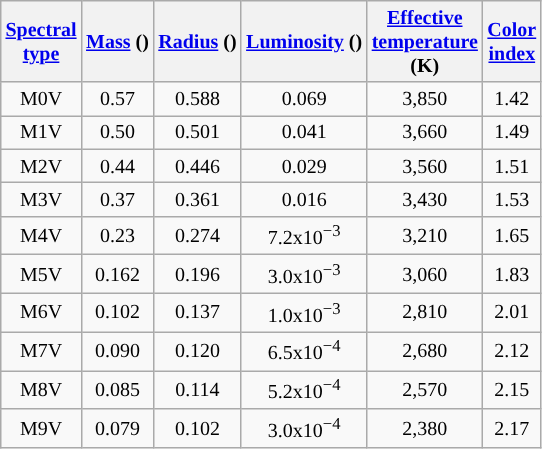<table class="wikitable floatright" style="text-align:center; font-size:smaller;">
<tr>
<th><a href='#'>Spectral<br>type</a></th>
<th><a href='#'>Mass</a> ()</th>
<th><a href='#'>Radius</a> ()</th>
<th><a href='#'>Luminosity</a> ()</th>
<th><a href='#'>Effective<br>temperature</a><br>(K)</th>
<th><a href='#'>Color<br>index</a><br></th>
</tr>
<tr>
<td>M0V</td>
<td>0.57</td>
<td>0.588</td>
<td>0.069</td>
<td style="background-color:#">3,850</td>
<td>1.42</td>
</tr>
<tr>
<td>M1V</td>
<td>0.50</td>
<td>0.501</td>
<td>0.041</td>
<td style="background-color:#">3,660</td>
<td>1.49</td>
</tr>
<tr>
<td>M2V</td>
<td>0.44</td>
<td>0.446</td>
<td>0.029</td>
<td style="background-color:#">3,560</td>
<td>1.51</td>
</tr>
<tr>
<td>M3V</td>
<td>0.37</td>
<td>0.361</td>
<td>0.016</td>
<td style="background-color:#">3,430</td>
<td>1.53</td>
</tr>
<tr>
<td>M4V</td>
<td>0.23</td>
<td>0.274</td>
<td>7.2x10<sup>−3</sup></td>
<td style="background-color:#">3,210</td>
<td>1.65</td>
</tr>
<tr>
<td>M5V</td>
<td>0.162</td>
<td>0.196</td>
<td>3.0x10<sup>−3</sup></td>
<td style="background-color:#">3,060</td>
<td>1.83</td>
</tr>
<tr>
<td>M6V</td>
<td>0.102</td>
<td>0.137</td>
<td>1.0x10<sup>−3</sup></td>
<td style="background-color:#">2,810</td>
<td>2.01</td>
</tr>
<tr>
<td>M7V</td>
<td>0.090</td>
<td>0.120</td>
<td>6.5x10<sup>−4</sup></td>
<td style="background-color:#">2,680</td>
<td>2.12</td>
</tr>
<tr>
<td>M8V</td>
<td>0.085</td>
<td>0.114</td>
<td>5.2x10<sup>−4</sup></td>
<td style="background-color:#">2,570</td>
<td>2.15</td>
</tr>
<tr>
<td>M9V</td>
<td>0.079</td>
<td>0.102</td>
<td>3.0x10<sup>−4</sup></td>
<td style="background-color:#">2,380</td>
<td>2.17</td>
</tr>
</table>
